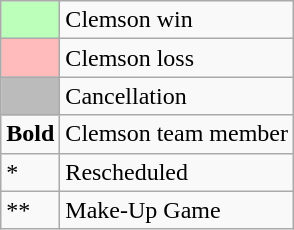<table class="wikitable">
<tr>
<td style="background:#bfb;"> </td>
<td>Clemson win</td>
</tr>
<tr>
<td style="background:#fbb;"> </td>
<td>Clemson loss</td>
</tr>
<tr>
<td style="background:#bbb;"> </td>
<td>Cancellation</td>
</tr>
<tr>
<td><strong>Bold</strong></td>
<td>Clemson team member</td>
</tr>
<tr>
<td>*</td>
<td>Rescheduled</td>
</tr>
<tr>
<td>**</td>
<td>Make-Up Game</td>
</tr>
</table>
